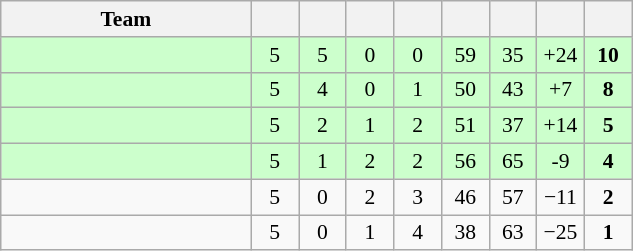<table class="wikitable" style="text-align: center; font-size:90% ">
<tr>
<th width=160>Team</th>
<th width=25></th>
<th width=25></th>
<th width=25></th>
<th width=25></th>
<th width=25></th>
<th width=25></th>
<th width=25></th>
<th width=25></th>
</tr>
<tr bgcolor=ccffcc>
<td align=left></td>
<td>5</td>
<td>5</td>
<td>0</td>
<td>0</td>
<td>59</td>
<td>35</td>
<td>+24</td>
<td><strong>10</strong></td>
</tr>
<tr bgcolor=ccffcc>
<td align=left></td>
<td>5</td>
<td>4</td>
<td>0</td>
<td>1</td>
<td>50</td>
<td>43</td>
<td>+7</td>
<td><strong>8</strong></td>
</tr>
<tr bgcolor=ccffcc>
<td align=left></td>
<td>5</td>
<td>2</td>
<td>1</td>
<td>2</td>
<td>51</td>
<td>37</td>
<td>+14</td>
<td><strong>5</strong></td>
</tr>
<tr bgcolor=ccffcc>
<td align=left></td>
<td>5</td>
<td>1</td>
<td>2</td>
<td>2</td>
<td>56</td>
<td>65</td>
<td>-9</td>
<td><strong>4</strong></td>
</tr>
<tr>
<td align=left></td>
<td>5</td>
<td>0</td>
<td>2</td>
<td>3</td>
<td>46</td>
<td>57</td>
<td>−11</td>
<td><strong>2</strong></td>
</tr>
<tr>
<td align=left></td>
<td>5</td>
<td>0</td>
<td>1</td>
<td>4</td>
<td>38</td>
<td>63</td>
<td>−25</td>
<td><strong>1</strong></td>
</tr>
</table>
